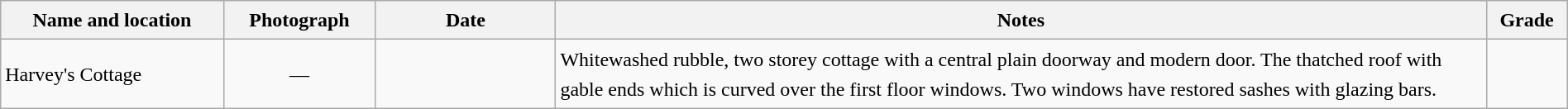<table class="wikitable sortable plainrowheaders" style="width:100%; border:0; text-align:left; line-height:150%;">
<tr>
<th scope="col"  style="width:150px">Name and location</th>
<th scope="col"  style="width:100px" class="unsortable">Photograph</th>
<th scope="col"  style="width:120px">Date</th>
<th scope="col"  style="width:650px" class="unsortable">Notes</th>
<th scope="col"  style="width:50px">Grade</th>
</tr>
<tr>
<td>Harvey's Cottage <br><small></small></td>
<td align="center">—</td>
<td align="center"></td>
<td>Whitewashed rubble, two storey cottage with a central plain doorway and modern door. The thatched roof with gable ends which is curved over the first floor windows. Two windows have restored sashes with glazing bars.</td>
<td align="center" ></td>
</tr>
<tr>
</tr>
</table>
